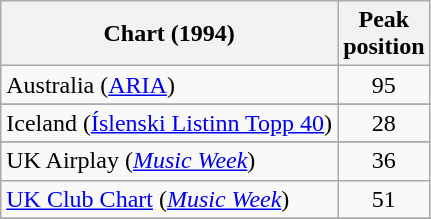<table class="wikitable sortable">
<tr>
<th>Chart (1994)</th>
<th>Peak<br>position</th>
</tr>
<tr>
<td>Australia (<a href='#'>ARIA</a>)</td>
<td align="center">95</td>
</tr>
<tr>
</tr>
<tr>
</tr>
<tr>
<td>Iceland (<a href='#'>Íslenski Listinn Topp 40</a>)</td>
<td align="center">28</td>
</tr>
<tr>
</tr>
<tr>
</tr>
<tr>
</tr>
<tr>
</tr>
<tr>
</tr>
<tr>
</tr>
<tr>
<td>UK Airplay (<em><a href='#'>Music Week</a></em>)</td>
<td align="center">36</td>
</tr>
<tr>
<td><a href='#'>UK Club Chart</a> (<em><a href='#'>Music Week</a></em>)</td>
<td align="center">51</td>
</tr>
<tr>
</tr>
<tr>
</tr>
<tr>
</tr>
<tr>
</tr>
<tr>
</tr>
</table>
